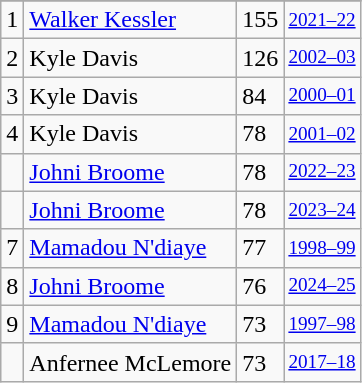<table class="wikitable">
<tr>
</tr>
<tr>
<td>1</td>
<td><a href='#'>Walker Kessler</a></td>
<td>155</td>
<td style="font-size:80%;"><a href='#'>2021–22</a></td>
</tr>
<tr>
<td>2</td>
<td>Kyle Davis</td>
<td>126</td>
<td style="font-size:80%;"><a href='#'>2002–03</a></td>
</tr>
<tr>
<td>3</td>
<td>Kyle Davis</td>
<td>84</td>
<td style="font-size:80%;"><a href='#'>2000–01</a></td>
</tr>
<tr>
<td>4</td>
<td>Kyle Davis</td>
<td>78</td>
<td style="font-size:80%;"><a href='#'>2001–02</a></td>
</tr>
<tr>
<td></td>
<td><a href='#'>Johni Broome</a></td>
<td>78</td>
<td style="font-size:80%;"><a href='#'>2022–23</a></td>
</tr>
<tr>
<td></td>
<td><a href='#'>Johni Broome</a></td>
<td>78</td>
<td style="font-size:80%;"><a href='#'>2023–24</a></td>
</tr>
<tr>
<td>7</td>
<td><a href='#'>Mamadou N'diaye</a></td>
<td>77</td>
<td style="font-size:80%;"><a href='#'>1998–99</a></td>
</tr>
<tr>
<td>8</td>
<td><a href='#'>Johni Broome</a></td>
<td>76</td>
<td style="font-size:80%;"><a href='#'>2024–25</a></td>
</tr>
<tr>
<td>9</td>
<td><a href='#'>Mamadou N'diaye</a></td>
<td>73</td>
<td style="font-size:80%;"><a href='#'>1997–98</a></td>
</tr>
<tr>
<td></td>
<td>Anfernee McLemore</td>
<td>73</td>
<td style="font-size:80%;"><a href='#'>2017–18</a></td>
</tr>
</table>
